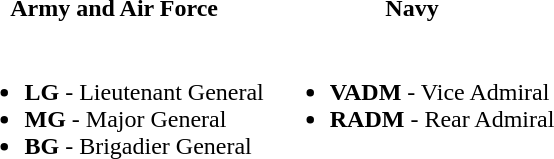<table>
<tr>
<th><strong>Army and Air Force</strong></th>
<th><strong>Navy</strong></th>
</tr>
<tr valign="top">
<td><br><ul><li><strong>LG</strong> - Lieutenant General</li><li><strong>MG</strong> - Major General</li><li><strong>BG</strong> - Brigadier General</li></ul></td>
<td><br><ul><li><strong>VADM</strong> - Vice Admiral</li><li><strong>RADM</strong> - Rear Admiral</li></ul></td>
</tr>
</table>
